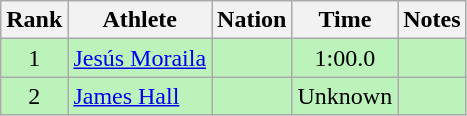<table class="wikitable sortable" style="text-align:center">
<tr>
<th>Rank</th>
<th>Athlete</th>
<th>Nation</th>
<th>Time</th>
<th>Notes</th>
</tr>
<tr bgcolor=bbf3bb>
<td>1</td>
<td align=left><a href='#'>Jesús Moraila</a></td>
<td align=left></td>
<td>1:00.0</td>
<td></td>
</tr>
<tr bgcolor=bbf3bb>
<td>2</td>
<td align=left><a href='#'>James Hall</a></td>
<td align=left></td>
<td>Unknown</td>
<td></td>
</tr>
</table>
